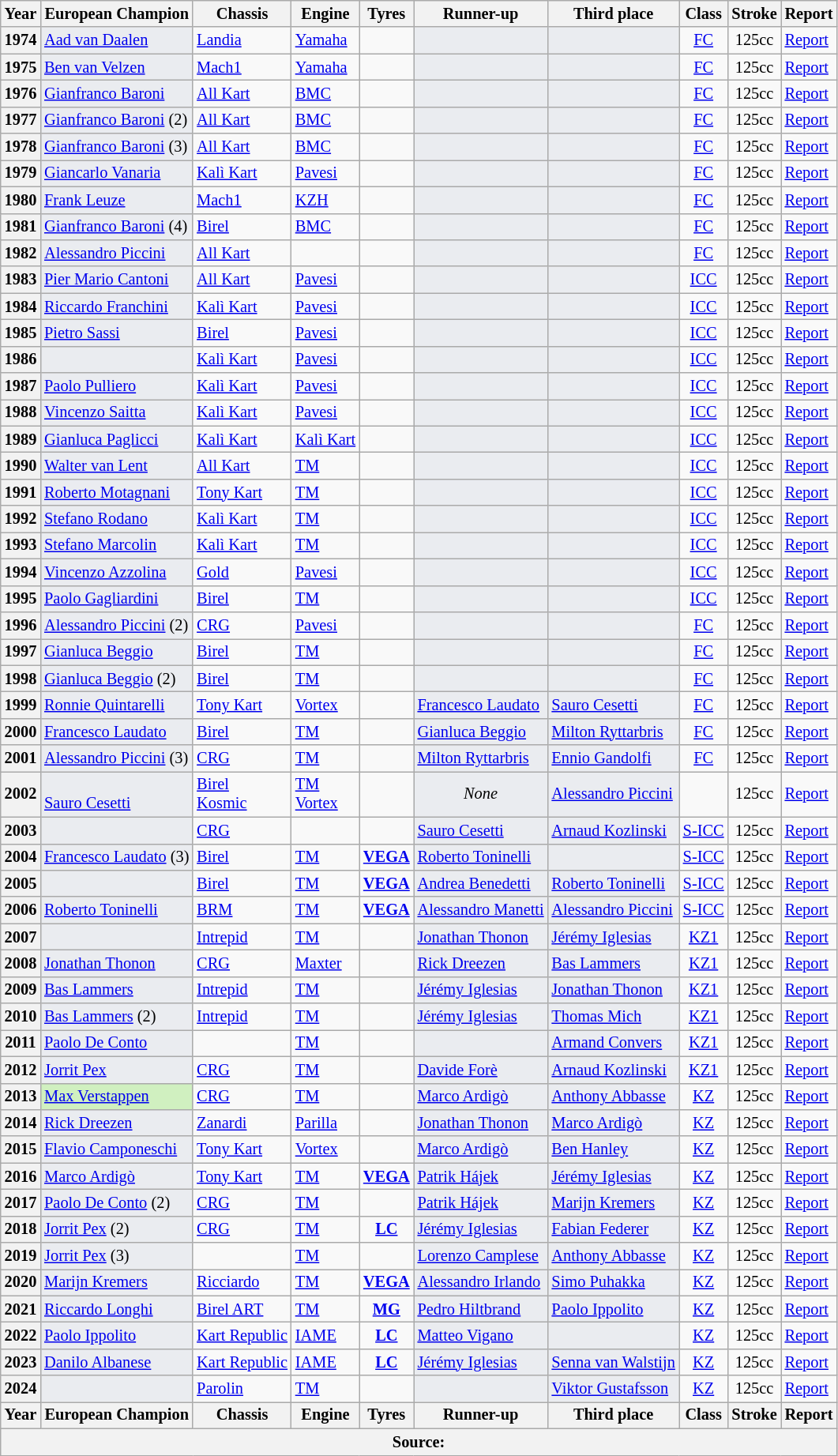<table class="wikitable" style="font-size:85%; text-align:left;">
<tr>
<th>Year</th>
<th>European Champion</th>
<th>Chassis</th>
<th>Engine</th>
<th>Tyres</th>
<th>Runner-up</th>
<th>Third place</th>
<th>Class</th>
<th>Stroke</th>
<th>Report</th>
</tr>
<tr>
<th>1974</th>
<td style="background-color:#EAECF0"> <a href='#'>Aad van Daalen</a></td>
<td> <a href='#'>Landia</a></td>
<td> <a href='#'>Yamaha</a></td>
<td style="text-align:center;"></td>
<td style="background-color:#EAECF0"></td>
<td style="background-color:#EAECF0"></td>
<td style="text-align:center;"><a href='#'>FC</a></td>
<td style="text-align:center;">125cc</td>
<td><a href='#'>Report</a></td>
</tr>
<tr>
<th>1975</th>
<td style="background-color:#EAECF0"> <a href='#'>Ben van Velzen</a></td>
<td> <a href='#'>Mach1</a></td>
<td> <a href='#'>Yamaha</a></td>
<td style="text-align:center;"></td>
<td style="background-color:#EAECF0"></td>
<td style="background-color:#EAECF0"></td>
<td style="text-align:center;"><a href='#'>FC</a></td>
<td style="text-align:center;">125cc</td>
<td><a href='#'>Report</a></td>
</tr>
<tr>
<th>1976</th>
<td style="background-color:#EAECF0"> <a href='#'>Gianfranco Baroni</a></td>
<td> <a href='#'>All Kart</a></td>
<td> <a href='#'>BMC</a></td>
<td style="text-align:center;"></td>
<td style="background-color:#EAECF0"></td>
<td style="background-color:#EAECF0"></td>
<td style="text-align:center;"><a href='#'>FC</a></td>
<td style="text-align:center;">125cc</td>
<td><a href='#'>Report</a></td>
</tr>
<tr>
<th>1977</th>
<td style="background-color:#EAECF0"> <a href='#'>Gianfranco Baroni</a> (2)</td>
<td> <a href='#'>All Kart</a></td>
<td> <a href='#'>BMC</a></td>
<td style="text-align:center;"></td>
<td style="background-color:#EAECF0"></td>
<td style="background-color:#EAECF0"></td>
<td style="text-align:center;"><a href='#'>FC</a></td>
<td style="text-align:center;">125cc</td>
<td><a href='#'>Report</a></td>
</tr>
<tr>
<th>1978</th>
<td style="background-color:#EAECF0"> <a href='#'>Gianfranco Baroni</a> (3)</td>
<td> <a href='#'>All Kart</a></td>
<td> <a href='#'>BMC</a></td>
<td style="text-align:center;"></td>
<td style="background-color:#EAECF0"></td>
<td style="background-color:#EAECF0"></td>
<td style="text-align:center;"><a href='#'>FC</a></td>
<td style="text-align:center;">125cc</td>
<td><a href='#'>Report</a></td>
</tr>
<tr>
<th>1979</th>
<td style="background-color:#EAECF0"> <a href='#'>Giancarlo Vanaria</a></td>
<td> <a href='#'>Kalì Kart</a></td>
<td> <a href='#'>Pavesi</a></td>
<td style="text-align:center;"></td>
<td style="background-color:#EAECF0"></td>
<td style="background-color:#EAECF0"></td>
<td style="text-align:center;"><a href='#'>FC</a></td>
<td style="text-align:center;">125cc</td>
<td><a href='#'>Report</a></td>
</tr>
<tr>
<th>1980</th>
<td style="background-color:#EAECF0"> <a href='#'>Frank Leuze</a></td>
<td> <a href='#'>Mach1</a></td>
<td> <a href='#'>KZH</a></td>
<td style="text-align:center;"></td>
<td style="background-color:#EAECF0"></td>
<td style="background-color:#EAECF0"></td>
<td style="text-align:center;"><a href='#'>FC</a></td>
<td style="text-align:center;">125cc</td>
<td><a href='#'>Report</a></td>
</tr>
<tr>
<th>1981</th>
<td style="background-color:#EAECF0"> <a href='#'>Gianfranco Baroni</a> (4)</td>
<td> <a href='#'>Birel</a></td>
<td> <a href='#'>BMC</a></td>
<td style="text-align:center;"></td>
<td style="background-color:#EAECF0"></td>
<td style="background-color:#EAECF0"></td>
<td style="text-align:center;"><a href='#'>FC</a></td>
<td style="text-align:center;">125cc</td>
<td><a href='#'>Report</a></td>
</tr>
<tr>
<th>1982</th>
<td style="background-color:#EAECF0"> <a href='#'>Alessandro Piccini</a></td>
<td> <a href='#'>All Kart</a></td>
<td></td>
<td style="text-align:center;"></td>
<td style="background-color:#EAECF0"></td>
<td style="background-color:#EAECF0"></td>
<td style="text-align:center;"><a href='#'>FC</a></td>
<td style="text-align:center;">125cc</td>
<td><a href='#'>Report</a></td>
</tr>
<tr>
<th>1983</th>
<td style="background-color:#EAECF0"> <a href='#'>Pier Mario Cantoni</a></td>
<td> <a href='#'>All Kart</a></td>
<td> <a href='#'>Pavesi</a></td>
<td style="text-align:center;"></td>
<td style="background-color:#EAECF0"></td>
<td style="background-color:#EAECF0"></td>
<td style="text-align:center;"><a href='#'>ICC</a></td>
<td style="text-align:center;">125cc</td>
<td><a href='#'>Report</a></td>
</tr>
<tr>
<th>1984</th>
<td style="background-color:#EAECF0"> <a href='#'>Riccardo Franchini</a></td>
<td> <a href='#'>Kalì Kart</a></td>
<td> <a href='#'>Pavesi</a></td>
<td style="text-align:center;"></td>
<td style="background-color:#EAECF0"></td>
<td style="background-color:#EAECF0"></td>
<td style="text-align:center;"><a href='#'>ICC</a></td>
<td style="text-align:center;">125cc</td>
<td><a href='#'>Report</a></td>
</tr>
<tr>
<th>1985</th>
<td style="background-color:#EAECF0"> <a href='#'>Pietro Sassi</a></td>
<td> <a href='#'>Birel</a></td>
<td> <a href='#'>Pavesi</a></td>
<td style="text-align:center;"></td>
<td style="background-color:#EAECF0"></td>
<td style="background-color:#EAECF0"></td>
<td style="text-align:center;"><a href='#'>ICC</a></td>
<td style="text-align:center;">125cc</td>
<td><a href='#'>Report</a></td>
</tr>
<tr>
<th>1986</th>
<td style="background-color:#EAECF0"></td>
<td> <a href='#'>Kalì Kart</a></td>
<td> <a href='#'>Pavesi</a></td>
<td style="text-align:center;"></td>
<td style="background-color:#EAECF0"></td>
<td style="background-color:#EAECF0"></td>
<td style="text-align:center;"><a href='#'>ICC</a></td>
<td style="text-align:center;">125cc</td>
<td><a href='#'>Report</a></td>
</tr>
<tr>
<th>1987</th>
<td style="background-color:#EAECF0"> <a href='#'>Paolo Pulliero</a></td>
<td> <a href='#'>Kalì Kart</a></td>
<td> <a href='#'>Pavesi</a></td>
<td style="text-align:center;"></td>
<td style="background-color:#EAECF0"></td>
<td style="background-color:#EAECF0"></td>
<td style="text-align:center;"><a href='#'>ICC</a></td>
<td style="text-align:center;">125cc</td>
<td><a href='#'>Report</a></td>
</tr>
<tr>
<th>1988</th>
<td style="background-color:#EAECF0"> <a href='#'>Vincenzo Saitta</a></td>
<td> <a href='#'>Kalì Kart</a></td>
<td> <a href='#'>Pavesi</a></td>
<td style="text-align:center;"></td>
<td style="background-color:#EAECF0"></td>
<td style="background-color:#EAECF0"></td>
<td style="text-align:center;"><a href='#'>ICC</a></td>
<td style="text-align:center;">125cc</td>
<td><a href='#'>Report</a></td>
</tr>
<tr>
<th>1989</th>
<td style="background-color:#EAECF0"> <a href='#'>Gianluca Paglicci</a></td>
<td> <a href='#'>Kalì Kart</a></td>
<td> <a href='#'>Kalì Kart</a></td>
<td style="text-align:center;"></td>
<td style="background-color:#EAECF0"></td>
<td style="background-color:#EAECF0"></td>
<td style="text-align:center;"><a href='#'>ICC</a></td>
<td style="text-align:center;">125cc</td>
<td><a href='#'>Report</a></td>
</tr>
<tr>
<th>1990</th>
<td style="background-color:#EAECF0"> <a href='#'>Walter van Lent</a></td>
<td> <a href='#'>All Kart</a></td>
<td> <a href='#'>TM</a></td>
<td style="text-align:center;"></td>
<td style="background-color:#EAECF0"></td>
<td style="background-color:#EAECF0"></td>
<td style="text-align:center;"><a href='#'>ICC</a></td>
<td style="text-align:center;">125cc</td>
<td><a href='#'>Report</a></td>
</tr>
<tr>
<th>1991</th>
<td style="background-color:#EAECF0"> <a href='#'>Roberto Motagnani</a></td>
<td> <a href='#'>Tony Kart</a></td>
<td> <a href='#'>TM</a></td>
<td style="text-align:center;"></td>
<td style="background-color:#EAECF0"></td>
<td style="background-color:#EAECF0"></td>
<td style="text-align:center;"><a href='#'>ICC</a></td>
<td style="text-align:center;">125cc</td>
<td><a href='#'>Report</a></td>
</tr>
<tr>
<th>1992</th>
<td style="background-color:#EAECF0"> <a href='#'>Stefano Rodano</a></td>
<td> <a href='#'>Kalì Kart</a></td>
<td> <a href='#'>TM</a></td>
<td style="text-align:center;"></td>
<td style="background-color:#EAECF0"></td>
<td style="background-color:#EAECF0"></td>
<td style="text-align:center;"><a href='#'>ICC</a></td>
<td style="text-align:center;">125cc</td>
<td><a href='#'>Report</a></td>
</tr>
<tr>
<th>1993</th>
<td style="background-color:#EAECF0"> <a href='#'>Stefano Marcolin</a></td>
<td> <a href='#'>Kalì Kart</a></td>
<td> <a href='#'>TM</a></td>
<td style="text-align:center;"></td>
<td style="background-color:#EAECF0"></td>
<td style="background-color:#EAECF0"></td>
<td style="text-align:center;"><a href='#'>ICC</a></td>
<td style="text-align:center;">125cc</td>
<td><a href='#'>Report</a></td>
</tr>
<tr>
<th>1994</th>
<td style="background-color:#EAECF0"> <a href='#'>Vincenzo Azzolina</a></td>
<td> <a href='#'>Gold</a></td>
<td> <a href='#'>Pavesi</a></td>
<td style="text-align:center;"></td>
<td style="background-color:#EAECF0"></td>
<td style="background-color:#EAECF0"></td>
<td style="text-align:center;"><a href='#'>ICC</a></td>
<td style="text-align:center;">125cc</td>
<td><a href='#'>Report</a></td>
</tr>
<tr>
<th>1995</th>
<td style="background-color:#EAECF0"> <a href='#'>Paolo Gagliardini</a></td>
<td> <a href='#'>Birel</a></td>
<td> <a href='#'>TM</a></td>
<td style="text-align:center;"></td>
<td style="background-color:#EAECF0"></td>
<td style="background-color:#EAECF0"></td>
<td style="text-align:center;"><a href='#'>ICC</a></td>
<td style="text-align:center;">125cc</td>
<td><a href='#'>Report</a></td>
</tr>
<tr>
<th>1996</th>
<td style="background-color:#EAECF0"> <a href='#'>Alessandro Piccini</a> (2)</td>
<td> <a href='#'>CRG</a></td>
<td> <a href='#'>Pavesi</a></td>
<td style="text-align:center;"></td>
<td style="background-color:#EAECF0"></td>
<td style="background-color:#EAECF0"></td>
<td style="text-align:center;"><a href='#'>FC</a></td>
<td style="text-align:center;">125cc</td>
<td><a href='#'>Report</a></td>
</tr>
<tr>
<th>1997</th>
<td style="background-color:#EAECF0"> <a href='#'>Gianluca Beggio</a></td>
<td> <a href='#'>Birel</a></td>
<td> <a href='#'>TM</a></td>
<td style="text-align:center;"></td>
<td style="background-color:#EAECF0"></td>
<td style="background-color:#EAECF0"></td>
<td style="text-align:center;"><a href='#'>FC</a></td>
<td style="text-align:center;">125cc</td>
<td><a href='#'>Report</a></td>
</tr>
<tr>
<th>1998</th>
<td style="background-color:#EAECF0"> <a href='#'>Gianluca Beggio</a> (2)</td>
<td> <a href='#'>Birel</a></td>
<td> <a href='#'>TM</a></td>
<td style="text-align:center;"></td>
<td style="background-color:#EAECF0"></td>
<td style="background-color:#EAECF0"></td>
<td style="text-align:center;"><a href='#'>FC</a></td>
<td style="text-align:center;">125cc</td>
<td><a href='#'>Report</a></td>
</tr>
<tr>
<th>1999</th>
<td style="background-color:#EAECF0"> <a href='#'>Ronnie Quintarelli</a></td>
<td> <a href='#'>Tony Kart</a></td>
<td> <a href='#'>Vortex</a></td>
<td style="text-align:center;"></td>
<td style="background-color:#EAECF0"> <a href='#'>Francesco Laudato</a></td>
<td style="background-color:#EAECF0"> <a href='#'>Sauro Cesetti</a></td>
<td style="text-align:center;"><a href='#'>FC</a></td>
<td style="text-align:center;">125cc</td>
<td><a href='#'>Report</a></td>
</tr>
<tr>
<th>2000</th>
<td style="background-color:#EAECF0"> <a href='#'>Francesco Laudato</a></td>
<td> <a href='#'>Birel</a></td>
<td> <a href='#'>TM</a></td>
<td style="text-align:center;"></td>
<td style="background-color:#EAECF0"> <a href='#'>Gianluca Beggio</a></td>
<td style="background-color:#EAECF0"> <a href='#'>Milton Ryttarbris</a></td>
<td style="text-align:center;"><a href='#'>FC</a></td>
<td style="text-align:center;">125cc</td>
<td><a href='#'>Report</a></td>
</tr>
<tr>
<th>2001</th>
<td style="background-color:#EAECF0"> <a href='#'>Alessandro Piccini</a> (3)</td>
<td> <a href='#'>CRG</a></td>
<td> <a href='#'>TM</a></td>
<td style="text-align:center;"></td>
<td style="background-color:#EAECF0"> <a href='#'>Milton Ryttarbris</a></td>
<td style="background-color:#EAECF0"> <a href='#'>Ennio Gandolfi</a></td>
<td style="text-align:center;"><a href='#'>FC</a></td>
<td style="text-align:center;">125cc</td>
<td><a href='#'>Report</a></td>
</tr>
<tr>
<th>2002</th>
<td style="background-color:#EAECF0"><br> <a href='#'>Sauro Cesetti</a></td>
<td> <a href='#'>Birel</a><br> <a href='#'>Kosmic</a></td>
<td> <a href='#'>TM</a><br> <a href='#'>Vortex</a></td>
<td style="text-align:center;"><br></td>
<td style="background-color:#EAECF0;text-align:center"><em>None</em></td>
<td style="background-color:#EAECF0"> <a href='#'>Alessandro Piccini</a></td>
<td style="text-align:center;"></td>
<td style="text-align:center;">125cc</td>
<td><a href='#'>Report</a></td>
</tr>
<tr>
<th>2003</th>
<td style="background-color:#EAECF0"></td>
<td> <a href='#'>CRG</a></td>
<td></td>
<td style="text-align:center;"></td>
<td style="background-color:#EAECF0"> <a href='#'>Sauro Cesetti</a></td>
<td style="background-color:#EAECF0"> <a href='#'>Arnaud Kozlinski</a></td>
<td style="text-align:center;"><a href='#'>S-ICC</a></td>
<td style="text-align:center;">125cc</td>
<td><a href='#'>Report</a></td>
</tr>
<tr>
<th>2004</th>
<td style="background-color:#EAECF0"> <a href='#'>Francesco Laudato</a> (3)</td>
<td> <a href='#'>Birel</a></td>
<td> <a href='#'>TM</a></td>
<td><strong><span><a href='#'>VEGA</a></span></strong></td>
<td style="background-color:#EAECF0"> <a href='#'>Roberto Toninelli</a></td>
<td style="background-color:#EAECF0"></td>
<td style="text-align:center;"><a href='#'>S-ICC</a></td>
<td style="text-align:center;">125cc</td>
<td><a href='#'>Report</a></td>
</tr>
<tr>
<th>2005</th>
<td style="background-color:#EAECF0"></td>
<td> <a href='#'>Birel</a></td>
<td> <a href='#'>TM</a></td>
<td><strong><span><a href='#'>VEGA</a></span></strong></td>
<td style="background-color:#EAECF0"> <a href='#'>Andrea Benedetti</a></td>
<td style="background-color:#EAECF0"> <a href='#'>Roberto Toninelli</a></td>
<td style="text-align:center;"><a href='#'>S-ICC</a></td>
<td style="text-align:center;">125cc</td>
<td><a href='#'>Report</a></td>
</tr>
<tr>
<th>2006</th>
<td style="background-color:#EAECF0"> <a href='#'>Roberto Toninelli</a></td>
<td> <a href='#'>BRM</a></td>
<td> <a href='#'>TM</a></td>
<td><strong><span><a href='#'>VEGA</a></span></strong></td>
<td style="background-color:#EAECF0"> <a href='#'>Alessandro Manetti</a></td>
<td style="background-color:#EAECF0"> <a href='#'>Alessandro Piccini</a></td>
<td style="text-align:center;"><a href='#'>S-ICC</a></td>
<td style="text-align:center;">125cc</td>
<td><a href='#'>Report</a></td>
</tr>
<tr>
<th>2007</th>
<td style="background-color:#EAECF0"></td>
<td> <a href='#'>Intrepid</a></td>
<td> <a href='#'>TM</a></td>
<td style="text-align:center;"></td>
<td style="background-color:#EAECF0"> <a href='#'>Jonathan Thonon</a></td>
<td style="background-color:#EAECF0"> <a href='#'>Jérémy Iglesias</a></td>
<td style="text-align:center;"><a href='#'>KZ1</a></td>
<td style="text-align:center;">125cc</td>
<td><a href='#'>Report</a></td>
</tr>
<tr>
<th>2008</th>
<td style="background-color:#EAECF0"> <a href='#'>Jonathan Thonon</a></td>
<td> <a href='#'>CRG</a></td>
<td> <a href='#'>Maxter</a></td>
<td style="text-align:center;"></td>
<td style="background-color:#EAECF0"> <a href='#'>Rick Dreezen</a></td>
<td style="background-color:#EAECF0"> <a href='#'>Bas Lammers</a></td>
<td style="text-align:center;"><a href='#'>KZ1</a></td>
<td style="text-align:center;">125cc</td>
<td><a href='#'>Report</a></td>
</tr>
<tr>
<th>2009</th>
<td style="background-color:#EAECF0"> <a href='#'>Bas Lammers</a></td>
<td> <a href='#'>Intrepid</a></td>
<td> <a href='#'>TM</a></td>
<td style="text-align:center;"></td>
<td style="background-color:#EAECF0"> <a href='#'>Jérémy Iglesias</a></td>
<td style="background-color:#EAECF0"> <a href='#'>Jonathan Thonon</a></td>
<td style="text-align:center;"><a href='#'>KZ1</a></td>
<td style="text-align:center;">125cc</td>
<td><a href='#'>Report</a></td>
</tr>
<tr>
<th>2010</th>
<td style="background-color:#EAECF0"> <a href='#'>Bas Lammers</a> (2)</td>
<td> <a href='#'>Intrepid</a></td>
<td> <a href='#'>TM</a></td>
<td style="text-align:center;"></td>
<td style="background-color:#EAECF0"> <a href='#'>Jérémy Iglesias</a></td>
<td style="background-color:#EAECF0"> <a href='#'>Thomas Mich</a></td>
<td style="text-align:center;"><a href='#'>KZ1</a></td>
<td style="text-align:center;">125cc</td>
<td><a href='#'>Report</a></td>
</tr>
<tr>
<th>2011</th>
<td style="background-color:#EAECF0"> <a href='#'>Paolo De Conto</a></td>
<td></td>
<td> <a href='#'>TM</a></td>
<td style="text-align:center;"></td>
<td style="background-color:#EAECF0"></td>
<td style="background-color:#EAECF0"> <a href='#'>Armand Convers</a></td>
<td style="text-align:center;"><a href='#'>KZ1</a></td>
<td style="text-align:center;">125cc</td>
<td><a href='#'>Report</a></td>
</tr>
<tr>
<th>2012</th>
<td style="background-color:#EAECF0"> <a href='#'>Jorrit Pex</a></td>
<td> <a href='#'>CRG</a></td>
<td> <a href='#'>TM</a></td>
<td style="text-align:center;"></td>
<td style="background-color:#EAECF0"> <a href='#'>Davide Forè</a></td>
<td style="background-color:#EAECF0"> <a href='#'>Arnaud Kozlinski</a></td>
<td style="text-align:center;"><a href='#'>KZ1</a></td>
<td style="text-align:center;">125cc</td>
<td><a href='#'>Report</a></td>
</tr>
<tr>
<th>2013</th>
<td style="background-color:#D0F0C0"> <a href='#'>Max Verstappen</a></td>
<td> <a href='#'>CRG</a></td>
<td> <a href='#'>TM</a></td>
<td style="text-align:center;"></td>
<td style="background-color:#EAECF0"> <a href='#'>Marco Ardigò</a></td>
<td style="background-color:#EAECF0"> <a href='#'>Anthony Abbasse</a></td>
<td style="text-align:center;"><a href='#'>KZ</a></td>
<td style="text-align:center;">125cc</td>
<td><a href='#'>Report</a></td>
</tr>
<tr>
<th>2014</th>
<td style="background-color:#EAECF0"> <a href='#'>Rick Dreezen</a></td>
<td> <a href='#'>Zanardi</a></td>
<td> <a href='#'>Parilla</a></td>
<td style="text-align:center;"></td>
<td style="background-color:#EAECF0"> <a href='#'>Jonathan Thonon</a></td>
<td style="background-color:#EAECF0"> <a href='#'>Marco Ardigò</a></td>
<td style="text-align:center;"><a href='#'>KZ</a></td>
<td style="text-align:center;">125cc</td>
<td><a href='#'>Report</a></td>
</tr>
<tr>
<th>2015</th>
<td style="background-color:#EAECF0"> <a href='#'>Flavio Camponeschi</a></td>
<td> <a href='#'>Tony Kart</a></td>
<td> <a href='#'>Vortex</a></td>
<td style="text-align:center;"></td>
<td style="background-color:#EAECF0"> <a href='#'>Marco Ardigò</a></td>
<td style="background-color:#EAECF0"> <a href='#'>Ben Hanley</a></td>
<td style="text-align:center;"><a href='#'>KZ</a></td>
<td style="text-align:center;">125cc</td>
<td><a href='#'>Report</a></td>
</tr>
<tr>
<th>2016</th>
<td style="background-color:#EAECF0"> <a href='#'>Marco Ardigò</a></td>
<td> <a href='#'>Tony Kart</a></td>
<td> <a href='#'>TM</a></td>
<td><strong><span><a href='#'>VEGA</a></span></strong></td>
<td style="background-color:#EAECF0"> <a href='#'>Patrik Hájek</a></td>
<td style="background-color:#EAECF0"> <a href='#'>Jérémy Iglesias</a></td>
<td style="text-align:center;"><a href='#'>KZ</a></td>
<td style="text-align:center;">125cc</td>
<td><a href='#'>Report</a></td>
</tr>
<tr>
<th>2017</th>
<td style="background-color:#EAECF0"> <a href='#'>Paolo De Conto</a> (2)</td>
<td> <a href='#'>CRG</a></td>
<td> <a href='#'>TM</a></td>
<td style="text-align:center;"></td>
<td style="background-color:#EAECF0"> <a href='#'>Patrik Hájek</a></td>
<td style="background-color:#EAECF0"> <a href='#'>Marijn Kremers</a></td>
<td style="text-align:center;"><a href='#'>KZ</a></td>
<td style="text-align:center;">125cc</td>
<td><a href='#'>Report</a></td>
</tr>
<tr>
<th>2018</th>
<td style="background-color:#EAECF0"> <a href='#'>Jorrit Pex</a> (2)</td>
<td> <a href='#'>CRG</a></td>
<td> <a href='#'>TM</a></td>
<td style="text-align:center;"><strong><span><a href='#'>LC</a></span></strong></td>
<td style="background-color:#EAECF0"> <a href='#'>Jérémy Iglesias</a></td>
<td style="background-color:#EAECF0"> <a href='#'>Fabian Federer</a></td>
<td style="text-align:center;"><a href='#'>KZ</a></td>
<td style="text-align:center;">125cc</td>
<td><a href='#'>Report</a></td>
</tr>
<tr>
<th>2019</th>
<td style="background-color:#EAECF0"> <a href='#'>Jorrit Pex</a> (3)</td>
<td></td>
<td> <a href='#'>TM</a></td>
<td style="text-align:center;"></td>
<td style="background-color:#EAECF0"> <a href='#'>Lorenzo Camplese</a></td>
<td style="background-color:#EAECF0"> <a href='#'>Anthony Abbasse</a></td>
<td style="text-align:center;"><a href='#'>KZ</a></td>
<td style="text-align:center;">125cc</td>
<td><a href='#'>Report</a></td>
</tr>
<tr>
<th>2020</th>
<td style="background-color:#EAECF0"> <a href='#'>Marijn Kremers</a></td>
<td> <a href='#'>Ricciardo</a></td>
<td> <a href='#'>TM</a></td>
<td style="text-align:center;"><strong><span><a href='#'>VEGA</a></span></strong></td>
<td style="background-color:#EAECF0"> <a href='#'>Alessandro Irlando</a></td>
<td style="background-color:#EAECF0"> <a href='#'>Simo Puhakka</a></td>
<td style="text-align:center;"><a href='#'>KZ</a></td>
<td style="text-align:center;">125cc</td>
<td><a href='#'>Report</a></td>
</tr>
<tr>
<th>2021</th>
<td style="background-color:#EAECF0"> <a href='#'>Riccardo Longhi</a></td>
<td> <a href='#'>Birel ART</a></td>
<td> <a href='#'>TM</a></td>
<td style="text-align:center;"><strong><span><a href='#'>MG</a></span></strong></td>
<td style="background-color:#EAECF0"> <a href='#'>Pedro Hiltbrand</a></td>
<td style="background-color:#EAECF0"> <a href='#'>Paolo Ippolito</a></td>
<td style="text-align:center;"><a href='#'>KZ</a></td>
<td style="text-align:center;">125cc</td>
<td><a href='#'>Report</a></td>
</tr>
<tr>
<th>2022</th>
<td style="background-color:#EAECF0"> <a href='#'>Paolo Ippolito</a></td>
<td> <a href='#'>Kart Republic</a></td>
<td> <a href='#'>IAME</a></td>
<td style="text-align:center;"><strong><span><a href='#'>LC</a></span></strong></td>
<td style="background-color:#EAECF0"> <a href='#'>Matteo Vigano</a></td>
<td style="background-color:#EAECF0"></td>
<td style="text-align:center;"><a href='#'>KZ</a></td>
<td style="text-align:center;">125cc</td>
<td><a href='#'>Report</a></td>
</tr>
<tr>
<th>2023</th>
<td style="background-color:#EAECF0"> <a href='#'>Danilo Albanese</a></td>
<td> <a href='#'>Kart Republic</a></td>
<td> <a href='#'>IAME</a></td>
<td style="text-align:center;"><strong><span><a href='#'>LC</a></span></strong></td>
<td style="background-color:#EAECF0"> <a href='#'>Jérémy Iglesias</a></td>
<td style="background-color:#EAECF0"> <a href='#'>Senna van Walstijn</a></td>
<td style="text-align:center;"><a href='#'>KZ</a></td>
<td style="text-align:center;">125cc</td>
<td><a href='#'>Report</a></td>
</tr>
<tr>
<th>2024</th>
<td style="background-color:#EAECF0"></td>
<td> <a href='#'>Parolin</a></td>
<td> <a href='#'>TM</a></td>
<td style="text-align:center;"></td>
<td style="background-color:#EAECF0"></td>
<td style="background-color:#EAECF0"> <a href='#'>Viktor Gustafsson</a></td>
<td style="text-align:center;"><a href='#'>KZ</a></td>
<td style="text-align:center;">125cc</td>
<td><a href='#'>Report</a></td>
</tr>
<tr>
<th>Year</th>
<th>European Champion</th>
<th>Chassis</th>
<th>Engine</th>
<th>Tyres</th>
<th>Runner-up</th>
<th>Third place</th>
<th>Class</th>
<th>Stroke</th>
<th>Report</th>
</tr>
<tr>
<th colspan="10">Source:</th>
</tr>
</table>
